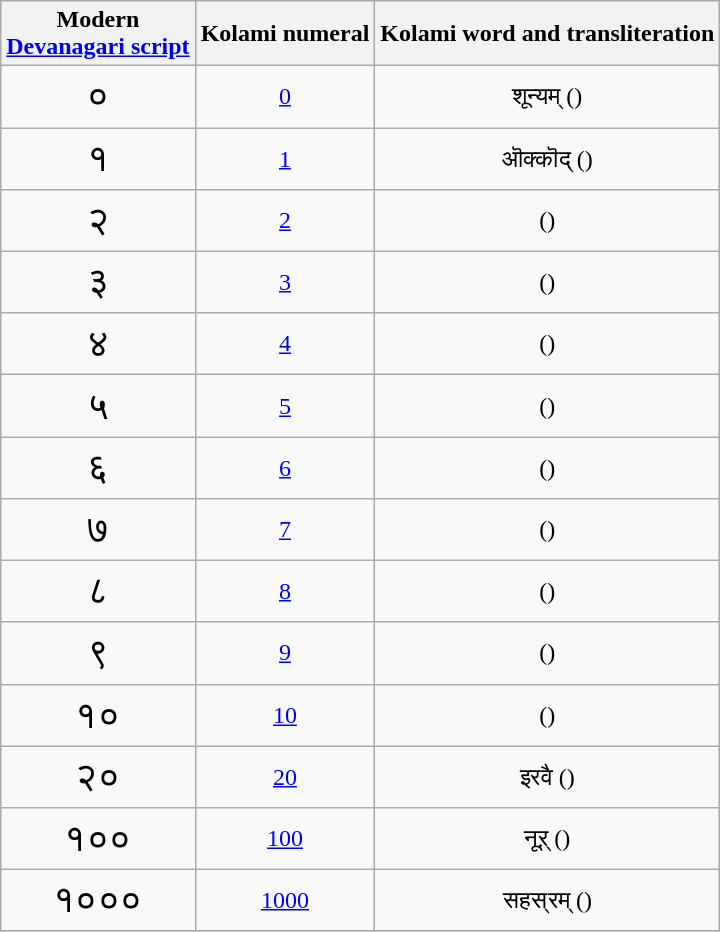<table class=wikitable style="text-align:center;">
<tr>
<th>Modern<br><a href='#'>Devanagari script</a></th>
<th>Kolami numeral</th>
<th>Kolami word and transliteration</th>
</tr>
<tr>
<td style="font-size:160%;line-height:normal">०</td>
<td><a href='#'>0</a></td>
<td lang>शून्यम्   ()</td>
</tr>
<tr>
<td style="font-size:160%;line-height:normal">१</td>
<td><a href='#'>1</a></td>
<td>ऒक्कॊद् ()</td>
</tr>
<tr>
<td style="font-size:160%;line-height:normal">२</td>
<td><a href='#'>2</a></td>
<td> ()</td>
</tr>
<tr>
<td style="font-size:160%;line-height:normal">३</td>
<td><a href='#'>3</a></td>
<td> ()</td>
</tr>
<tr>
<td style="font-size:160%;line-height:normal">४</td>
<td><a href='#'>4</a></td>
<td> ()</td>
</tr>
<tr>
<td style="font-size:160%;line-height:normal">५</td>
<td><a href='#'>5</a></td>
<td> ()</td>
</tr>
<tr>
<td style="font-size:160%;line-height:normal">६</td>
<td><a href='#'>6</a></td>
<td> ()</td>
</tr>
<tr>
<td style="font-size:160%;line-height:normal">७</td>
<td><a href='#'>7</a></td>
<td> ()</td>
</tr>
<tr>
<td style="font-size:160%;line-height:normal">८</td>
<td><a href='#'>8</a></td>
<td> ()</td>
</tr>
<tr>
<td style="font-size:160%;line-height:normal">९</td>
<td><a href='#'>9</a></td>
<td> ()</td>
</tr>
<tr>
<td style="font-size:160%;line-height:normal">१०</td>
<td><a href='#'>10</a></td>
<td> ()</td>
</tr>
<tr>
<td style="font-size:160%;line height:normal">२०</td>
<td><a href='#'>20</a></td>
<td lang>इरवै ()</td>
</tr>
<tr>
<td style="font-size:160%;line height:normal">१००</td>
<td><a href='#'>100</a></td>
<td lang>नूऱ् ()</td>
</tr>
<tr>
<td style="font-size:160%;line height:normal">१०००</td>
<td><a href='#'>1000</a></td>
<td lang>सहस्रम् ()</td>
</tr>
<tr>
</tr>
</table>
